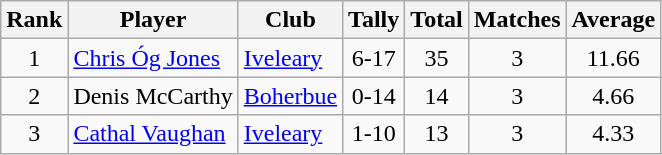<table class="wikitable">
<tr>
<th>Rank</th>
<th>Player</th>
<th>Club</th>
<th>Tally</th>
<th>Total</th>
<th>Matches</th>
<th>Average</th>
</tr>
<tr>
<td rowspan="1" style="text-align:center;">1</td>
<td><a href='#'>Chris Óg Jones</a></td>
<td><a href='#'>Iveleary</a></td>
<td align=center>6-17</td>
<td align=center>35</td>
<td align=center>3</td>
<td align=center>11.66</td>
</tr>
<tr>
<td rowspan="1" style="text-align:center;">2</td>
<td>Denis McCarthy</td>
<td><a href='#'>Boherbue</a></td>
<td align=center>0-14</td>
<td align=center>14</td>
<td align=center>3</td>
<td align=center>4.66</td>
</tr>
<tr>
<td rowspan="1" style="text-align:center;">3</td>
<td><a href='#'>Cathal Vaughan</a></td>
<td><a href='#'>Iveleary</a></td>
<td align=center>1-10</td>
<td align=center>13</td>
<td align=center>3</td>
<td align=center>4.33</td>
</tr>
</table>
